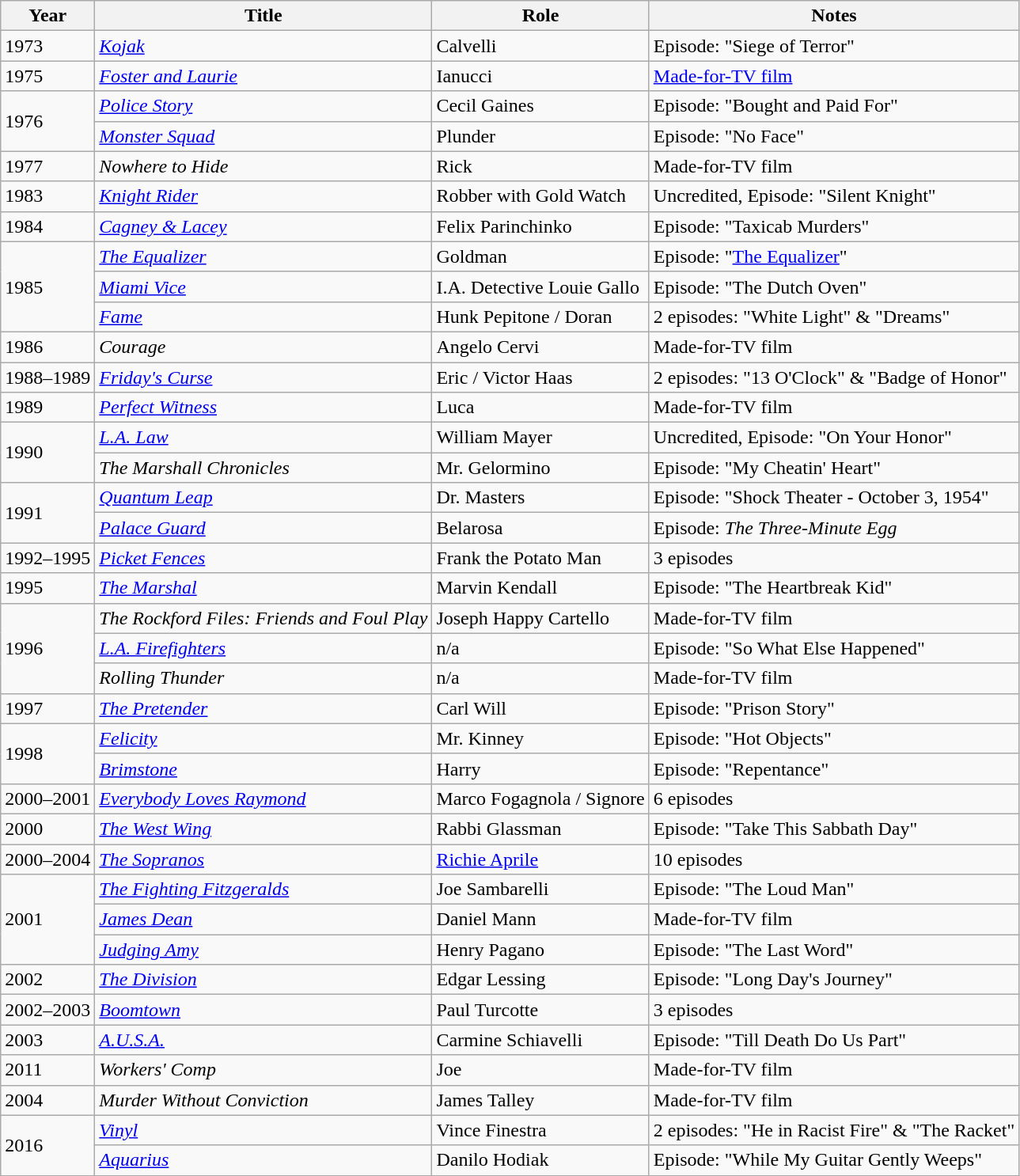<table class="wikitable sortable">
<tr>
<th>Year</th>
<th>Title</th>
<th>Role</th>
<th class="unsortable">Notes</th>
</tr>
<tr>
<td>1973</td>
<td><em><a href='#'>Kojak</a></em></td>
<td>Calvelli</td>
<td>Episode: "Siege of Terror"</td>
</tr>
<tr>
<td>1975</td>
<td><em><a href='#'>Foster and Laurie</a></em></td>
<td>Ianucci</td>
<td><a href='#'>Made-for-TV film</a></td>
</tr>
<tr>
<td rowspan=2>1976</td>
<td><em><a href='#'>Police Story</a></em></td>
<td>Cecil Gaines</td>
<td>Episode: "Bought and Paid For"</td>
</tr>
<tr>
<td><em><a href='#'>Monster Squad</a></em></td>
<td>Plunder</td>
<td>Episode: "No Face"</td>
</tr>
<tr>
<td>1977</td>
<td><em>Nowhere to Hide</em></td>
<td>Rick</td>
<td>Made-for-TV film</td>
</tr>
<tr>
<td>1983</td>
<td><em><a href='#'>Knight Rider</a></em></td>
<td>Robber with Gold Watch</td>
<td>Uncredited, Episode: "Silent Knight"</td>
</tr>
<tr>
<td>1984</td>
<td><em><a href='#'>Cagney & Lacey</a></em></td>
<td>Felix Parinchinko</td>
<td>Episode: "Taxicab Murders"</td>
</tr>
<tr>
<td rowspan=3>1985</td>
<td><em><a href='#'>The Equalizer</a></em></td>
<td>Goldman</td>
<td>Episode: "<a href='#'>The Equalizer</a>" </td>
</tr>
<tr>
<td><em><a href='#'>Miami Vice</a></em></td>
<td>I.A. Detective Louie Gallo</td>
<td>Episode: "The Dutch Oven"</td>
</tr>
<tr>
<td><em><a href='#'>Fame</a></em></td>
<td>Hunk Pepitone / Doran</td>
<td>2 episodes: "White Light" & "Dreams"</td>
</tr>
<tr>
<td>1986</td>
<td><em>Courage</em></td>
<td>Angelo Cervi</td>
<td>Made-for-TV film</td>
</tr>
<tr>
<td>1988–1989</td>
<td><em><a href='#'>Friday's Curse</a></em></td>
<td>Eric / Victor Haas</td>
<td>2 episodes: "13 O'Clock" & "Badge of Honor"</td>
</tr>
<tr>
<td>1989</td>
<td><em><a href='#'>Perfect Witness</a></em></td>
<td>Luca</td>
<td>Made-for-TV film</td>
</tr>
<tr>
<td rowspan=2>1990</td>
<td><em><a href='#'>L.A. Law</a></em></td>
<td>William Mayer</td>
<td>Uncredited, Episode: "On Your Honor"</td>
</tr>
<tr>
<td><em>The Marshall Chronicles</em></td>
<td>Mr. Gelormino</td>
<td>Episode: "My Cheatin' Heart"</td>
</tr>
<tr>
<td rowspan=2>1991</td>
<td><em><a href='#'>Quantum Leap</a></em></td>
<td>Dr. Masters</td>
<td>Episode: "Shock Theater - October 3, 1954"</td>
</tr>
<tr>
<td><em><a href='#'>Palace Guard</a></em></td>
<td>Belarosa</td>
<td>Episode: <em>The Three-Minute Egg</em></td>
</tr>
<tr>
<td>1992–1995</td>
<td><em><a href='#'>Picket Fences</a></em></td>
<td>Frank the Potato Man</td>
<td>3 episodes</td>
</tr>
<tr>
<td>1995</td>
<td><em><a href='#'>The Marshal</a></em></td>
<td>Marvin Kendall</td>
<td>Episode: "The Heartbreak Kid"</td>
</tr>
<tr>
<td rowspan=3>1996</td>
<td><em>The Rockford Files: Friends and Foul Play</em></td>
<td>Joseph Happy Cartello</td>
<td>Made-for-TV film</td>
</tr>
<tr>
<td><em><a href='#'>L.A. Firefighters</a></em></td>
<td>n/a</td>
<td>Episode: "So What Else Happened"</td>
</tr>
<tr>
<td><em>Rolling Thunder</em></td>
<td>n/a</td>
<td>Made-for-TV film</td>
</tr>
<tr>
<td>1997</td>
<td><em><a href='#'>The Pretender</a></em></td>
<td>Carl Will</td>
<td>Episode: "Prison Story"</td>
</tr>
<tr>
<td rowspan=2>1998</td>
<td><em><a href='#'>Felicity</a></em></td>
<td>Mr. Kinney</td>
<td>Episode: "Hot Objects"</td>
</tr>
<tr>
<td><em><a href='#'>Brimstone</a></em></td>
<td>Harry</td>
<td>Episode: "Repentance"</td>
</tr>
<tr>
<td>2000–2001</td>
<td><em><a href='#'>Everybody Loves Raymond</a></em></td>
<td>Marco Fogagnola / Signore</td>
<td>6 episodes</td>
</tr>
<tr>
<td>2000</td>
<td><em><a href='#'>The West Wing</a></em></td>
<td>Rabbi Glassman</td>
<td>Episode: "Take This Sabbath Day"</td>
</tr>
<tr>
<td>2000–2004</td>
<td><em><a href='#'>The Sopranos</a></em></td>
<td><a href='#'>Richie Aprile</a></td>
<td>10 episodes</td>
</tr>
<tr>
<td rowspan=3>2001</td>
<td><em><a href='#'>The Fighting Fitzgeralds</a></em></td>
<td>Joe Sambarelli</td>
<td>Episode: "The Loud Man"</td>
</tr>
<tr>
<td><em><a href='#'>James Dean</a></em></td>
<td>Daniel Mann</td>
<td>Made-for-TV film</td>
</tr>
<tr>
<td><em><a href='#'>Judging Amy</a></em></td>
<td>Henry Pagano</td>
<td>Episode: "The Last Word"</td>
</tr>
<tr>
<td>2002</td>
<td><em><a href='#'>The Division</a></em></td>
<td>Edgar Lessing</td>
<td>Episode: "Long Day's Journey"</td>
</tr>
<tr>
<td>2002–2003</td>
<td><em><a href='#'>Boomtown</a></em></td>
<td>Paul Turcotte</td>
<td>3 episodes</td>
</tr>
<tr>
<td>2003</td>
<td><em><a href='#'>A.U.S.A.</a></em></td>
<td>Carmine Schiavelli</td>
<td>Episode: "Till Death Do Us Part"</td>
</tr>
<tr>
<td>2011</td>
<td><em>Workers' Comp</em></td>
<td>Joe</td>
<td>Made-for-TV film</td>
</tr>
<tr>
<td>2004</td>
<td><em>Murder Without Conviction</em></td>
<td>James Talley</td>
<td>Made-for-TV film</td>
</tr>
<tr>
<td rowspan=2>2016</td>
<td><em><a href='#'>Vinyl</a></em></td>
<td>Vince Finestra</td>
<td>2 episodes: "He in Racist Fire" & "The Racket"</td>
</tr>
<tr>
<td><em><a href='#'>Aquarius</a></em></td>
<td>Danilo Hodiak</td>
<td>Episode: "While My Guitar Gently Weeps"</td>
</tr>
</table>
